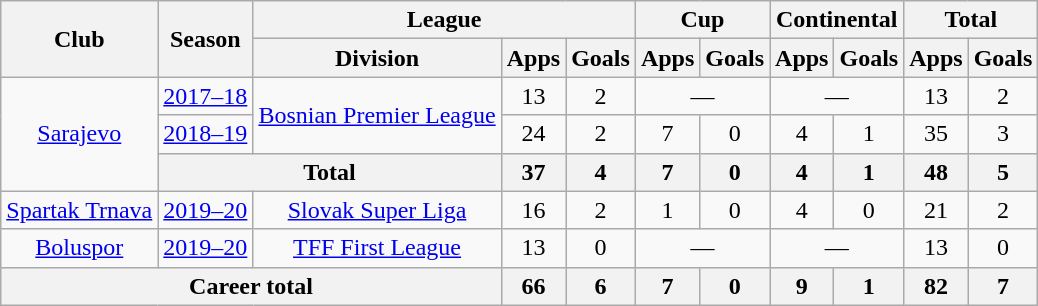<table class=wikitable style="text-align: center;">
<tr>
<th rowspan=2>Club</th>
<th rowspan=2>Season</th>
<th colspan=3>League</th>
<th colspan=2>Cup</th>
<th colspan=2>Continental</th>
<th colspan=2>Total</th>
</tr>
<tr>
<th>Division</th>
<th>Apps</th>
<th>Goals</th>
<th>Apps</th>
<th>Goals</th>
<th>Apps</th>
<th>Goals</th>
<th>Apps</th>
<th>Goals</th>
</tr>
<tr>
<td rowspan=3><a href='#'>Sarajevo</a></td>
<td><a href='#'>2017–18</a></td>
<td rowspan=2><a href='#'>Bosnian Premier League</a></td>
<td>13</td>
<td>2</td>
<td colspan=2>—</td>
<td colspan=2>—</td>
<td>13</td>
<td>2</td>
</tr>
<tr>
<td><a href='#'>2018–19</a></td>
<td>24</td>
<td>2</td>
<td>7</td>
<td>0</td>
<td>4</td>
<td>1</td>
<td>35</td>
<td>3</td>
</tr>
<tr>
<th colspan=2>Total</th>
<th>37</th>
<th>4</th>
<th>7</th>
<th>0</th>
<th>4</th>
<th>1</th>
<th>48</th>
<th>5</th>
</tr>
<tr>
<td><a href='#'>Spartak Trnava</a></td>
<td><a href='#'>2019–20</a></td>
<td><a href='#'>Slovak Super Liga</a></td>
<td>16</td>
<td>2</td>
<td>1</td>
<td>0</td>
<td>4</td>
<td>0</td>
<td>21</td>
<td>2</td>
</tr>
<tr>
<td><a href='#'>Boluspor</a></td>
<td><a href='#'>2019–20</a></td>
<td><a href='#'>TFF First League</a></td>
<td>13</td>
<td>0</td>
<td colspan=2>—</td>
<td colspan=2>—</td>
<td>13</td>
<td>0</td>
</tr>
<tr>
<th colspan=3>Career total</th>
<th>66</th>
<th>6</th>
<th>7</th>
<th>0</th>
<th>9</th>
<th>1</th>
<th>82</th>
<th>7</th>
</tr>
</table>
